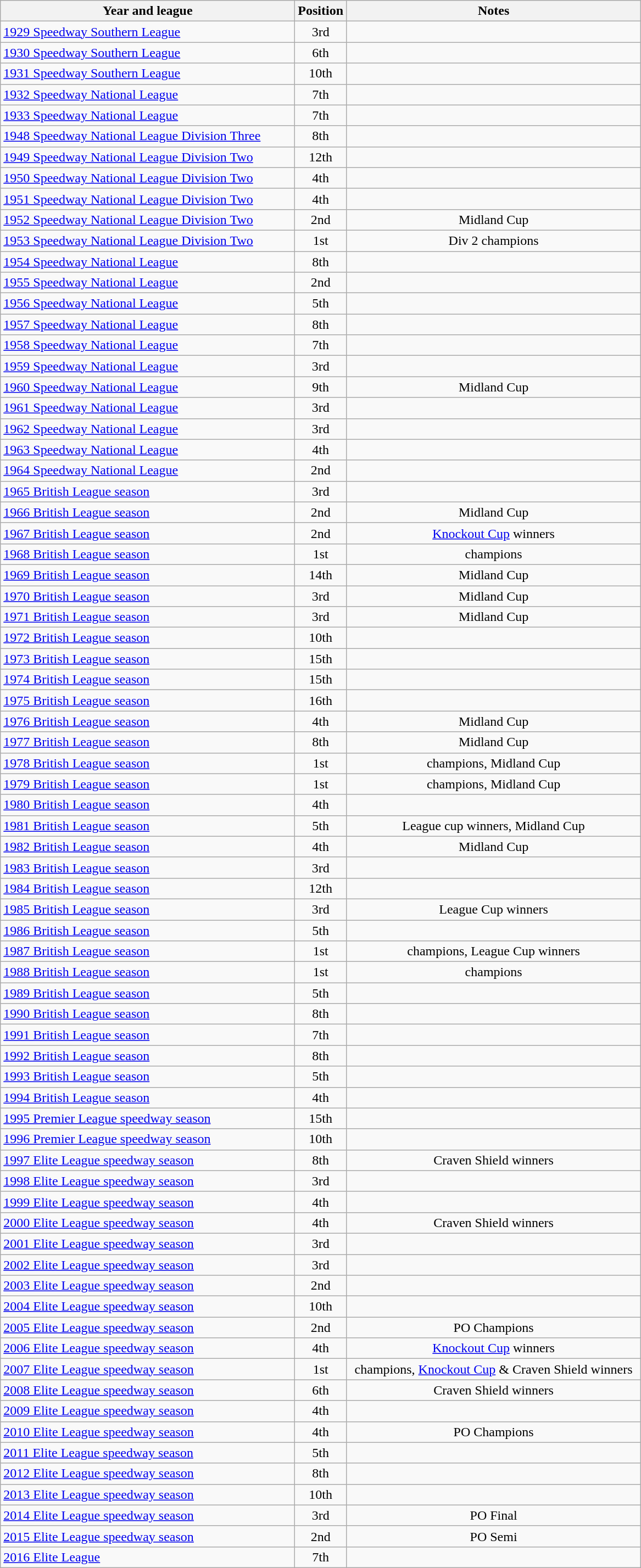<table class="wikitable">
<tr>
<th width=350>Year and league</th>
<th width=50>Position</th>
<th width=350>Notes</th>
</tr>
<tr align=center>
<td align="left"><a href='#'>1929 Speedway Southern League</a></td>
<td>3rd</td>
<td></td>
</tr>
<tr align=center>
<td align="left"><a href='#'>1930 Speedway Southern League</a></td>
<td>6th</td>
<td></td>
</tr>
<tr align=center>
<td align="left"><a href='#'>1931 Speedway Southern League</a></td>
<td>10th</td>
<td></td>
</tr>
<tr align=center>
<td align="left"><a href='#'>1932 Speedway National League</a></td>
<td>7th</td>
<td></td>
</tr>
<tr align=center>
<td align="left"><a href='#'>1933 Speedway National League</a></td>
<td>7th</td>
<td></td>
</tr>
<tr align=center>
<td align="left"><a href='#'>1948 Speedway National League Division Three</a></td>
<td>8th</td>
<td></td>
</tr>
<tr align=center>
<td align="left"><a href='#'>1949 Speedway National League Division Two</a></td>
<td>12th</td>
<td></td>
</tr>
<tr align=center>
<td align="left"><a href='#'>1950 Speedway National League Division Two</a></td>
<td>4th</td>
<td></td>
</tr>
<tr align=center>
<td align="left"><a href='#'>1951 Speedway National League Division Two</a></td>
<td>4th</td>
<td></td>
</tr>
<tr align=center>
<td align="left"><a href='#'>1952 Speedway National League Division Two</a></td>
<td>2nd</td>
<td>Midland Cup</td>
</tr>
<tr align=center>
<td align="left"><a href='#'>1953 Speedway National League Division Two</a></td>
<td>1st</td>
<td>Div 2 champions</td>
</tr>
<tr align=center>
<td align="left"><a href='#'>1954 Speedway National League</a></td>
<td>8th</td>
<td></td>
</tr>
<tr align=center>
<td align="left"><a href='#'>1955 Speedway National League</a></td>
<td>2nd</td>
<td></td>
</tr>
<tr align=center>
<td align="left"><a href='#'>1956 Speedway National League</a></td>
<td>5th</td>
<td></td>
</tr>
<tr align=center>
<td align="left"><a href='#'>1957 Speedway National League</a></td>
<td>8th</td>
<td></td>
</tr>
<tr align=center>
<td align="left"><a href='#'>1958 Speedway National League</a></td>
<td>7th</td>
<td></td>
</tr>
<tr align=center>
<td align="left"><a href='#'>1959 Speedway National League</a></td>
<td>3rd</td>
<td></td>
</tr>
<tr align=center>
<td align="left"><a href='#'>1960 Speedway National League</a></td>
<td>9th</td>
<td>Midland Cup</td>
</tr>
<tr align=center>
<td align="left"><a href='#'>1961 Speedway National League</a></td>
<td>3rd</td>
<td></td>
</tr>
<tr align=center>
<td align="left"><a href='#'>1962 Speedway National League</a></td>
<td>3rd</td>
<td></td>
</tr>
<tr align=center>
<td align="left"><a href='#'>1963 Speedway National League</a></td>
<td>4th</td>
<td></td>
</tr>
<tr align=center>
<td align="left"><a href='#'>1964 Speedway National League</a></td>
<td>2nd</td>
<td></td>
</tr>
<tr align=center>
<td align="left"><a href='#'>1965 British League season</a></td>
<td>3rd</td>
<td></td>
</tr>
<tr align=center>
<td align="left"><a href='#'>1966 British League season</a></td>
<td>2nd</td>
<td>Midland Cup</td>
</tr>
<tr align=center>
<td align="left"><a href='#'>1967 British League season</a></td>
<td>2nd</td>
<td><a href='#'>Knockout Cup</a> winners</td>
</tr>
<tr align=center>
<td align="left"><a href='#'>1968 British League season</a></td>
<td>1st</td>
<td>champions</td>
</tr>
<tr align=center>
<td align="left"><a href='#'>1969 British League season</a></td>
<td>14th</td>
<td>Midland Cup</td>
</tr>
<tr align=center>
<td align="left"><a href='#'>1970 British League season</a></td>
<td>3rd</td>
<td>Midland Cup</td>
</tr>
<tr align=center>
<td align="left"><a href='#'>1971 British League season</a></td>
<td>3rd</td>
<td>Midland Cup</td>
</tr>
<tr align=center>
<td align="left"><a href='#'>1972 British League season</a></td>
<td>10th</td>
<td></td>
</tr>
<tr align=center>
<td align="left"><a href='#'>1973 British League season</a></td>
<td>15th</td>
<td></td>
</tr>
<tr align=center>
<td align="left"><a href='#'>1974 British League season</a></td>
<td>15th</td>
<td></td>
</tr>
<tr align=center>
<td align="left"><a href='#'>1975 British League season</a></td>
<td>16th</td>
<td></td>
</tr>
<tr align=center>
<td align="left"><a href='#'>1976 British League season</a></td>
<td>4th</td>
<td>Midland Cup</td>
</tr>
<tr align=center>
<td align="left"><a href='#'>1977 British League season</a></td>
<td>8th</td>
<td>Midland Cup</td>
</tr>
<tr align=center>
<td align="left"><a href='#'>1978 British League season</a></td>
<td>1st</td>
<td>champions, Midland Cup</td>
</tr>
<tr align=center>
<td align="left"><a href='#'>1979 British League season</a></td>
<td>1st</td>
<td>champions, Midland Cup</td>
</tr>
<tr align=center>
<td align="left"><a href='#'>1980 British League season</a></td>
<td>4th</td>
<td></td>
</tr>
<tr align=center>
<td align="left"><a href='#'>1981 British League season</a></td>
<td>5th</td>
<td>League cup winners,  Midland Cup</td>
</tr>
<tr align=center>
<td align="left"><a href='#'>1982 British League season</a></td>
<td>4th</td>
<td>Midland Cup</td>
</tr>
<tr align=center>
<td align="left"><a href='#'>1983 British League season</a></td>
<td>3rd</td>
<td></td>
</tr>
<tr align=center>
<td align="left"><a href='#'>1984 British League season</a></td>
<td>12th</td>
<td></td>
</tr>
<tr align=center>
<td align="left"><a href='#'>1985 British League season</a></td>
<td>3rd</td>
<td>League Cup winners</td>
</tr>
<tr align=center>
<td align="left"><a href='#'>1986 British League season</a></td>
<td>5th</td>
<td></td>
</tr>
<tr align=center>
<td align="left"><a href='#'>1987 British League season</a></td>
<td>1st</td>
<td>champions, League Cup winners</td>
</tr>
<tr align=center>
<td align="left"><a href='#'>1988 British League season</a></td>
<td>1st</td>
<td>champions</td>
</tr>
<tr align=center>
<td align="left"><a href='#'>1989 British League season</a></td>
<td>5th</td>
<td></td>
</tr>
<tr align=center>
<td align="left"><a href='#'>1990 British League season</a></td>
<td>8th</td>
<td></td>
</tr>
<tr align=center>
<td align="left"><a href='#'>1991 British League season</a></td>
<td>7th</td>
<td></td>
</tr>
<tr align=center>
<td align="left"><a href='#'>1992 British League season</a></td>
<td>8th</td>
<td></td>
</tr>
<tr align=center>
<td align="left"><a href='#'>1993 British League season</a></td>
<td>5th</td>
<td></td>
</tr>
<tr align=center>
<td align="left"><a href='#'>1994 British League season</a></td>
<td>4th</td>
<td></td>
</tr>
<tr align=center>
<td align="left"><a href='#'>1995 Premier League speedway season</a></td>
<td>15th</td>
<td></td>
</tr>
<tr align=center>
<td align="left"><a href='#'>1996 Premier League speedway season</a></td>
<td>10th</td>
<td></td>
</tr>
<tr align=center>
<td align="left"><a href='#'>1997 Elite League speedway season</a></td>
<td>8th</td>
<td>Craven Shield winners</td>
</tr>
<tr align=center>
<td align="left"><a href='#'>1998 Elite League speedway season</a></td>
<td>3rd</td>
<td></td>
</tr>
<tr align=center>
<td align="left"><a href='#'>1999 Elite League speedway season</a></td>
<td>4th</td>
<td></td>
</tr>
<tr align=center>
<td align="left"><a href='#'>2000 Elite League speedway season</a></td>
<td>4th</td>
<td>Craven Shield winners</td>
</tr>
<tr align=center>
<td align="left"><a href='#'>2001 Elite League speedway season</a></td>
<td>3rd</td>
<td></td>
</tr>
<tr align=center>
<td align="left"><a href='#'>2002 Elite League speedway season</a></td>
<td>3rd</td>
<td></td>
</tr>
<tr align=center>
<td align="left"><a href='#'>2003 Elite League speedway season</a></td>
<td>2nd</td>
<td></td>
</tr>
<tr align=center>
<td align="left"><a href='#'>2004 Elite League speedway season</a></td>
<td>10th</td>
<td></td>
</tr>
<tr align=center>
<td align="left"><a href='#'>2005 Elite League speedway season</a></td>
<td>2nd</td>
<td>PO Champions</td>
</tr>
<tr align=center>
<td align="left"><a href='#'>2006 Elite League speedway season</a></td>
<td>4th</td>
<td><a href='#'>Knockout Cup</a> winners</td>
</tr>
<tr align=center>
<td align="left"><a href='#'>2007 Elite League speedway season</a></td>
<td>1st</td>
<td>champions, <a href='#'>Knockout Cup</a> & Craven Shield winners</td>
</tr>
<tr align=center>
<td align="left"><a href='#'>2008 Elite League speedway season</a></td>
<td>6th</td>
<td>Craven Shield winners</td>
</tr>
<tr align=center>
<td align="left"><a href='#'>2009 Elite League speedway season</a></td>
<td>4th</td>
<td></td>
</tr>
<tr align=center>
<td align="left"><a href='#'>2010 Elite League speedway season</a></td>
<td>4th</td>
<td>PO Champions</td>
</tr>
<tr align=center>
<td align="left"><a href='#'>2011 Elite League speedway season</a></td>
<td>5th</td>
<td></td>
</tr>
<tr align=center>
<td align="left"><a href='#'>2012 Elite League speedway season</a></td>
<td>8th</td>
<td></td>
</tr>
<tr align=center>
<td align="left"><a href='#'>2013 Elite League speedway season</a></td>
<td>10th</td>
<td></td>
</tr>
<tr align=center>
<td align="left"><a href='#'>2014 Elite League speedway season</a></td>
<td>3rd</td>
<td>PO Final</td>
</tr>
<tr align=center>
<td align="left"><a href='#'>2015 Elite League speedway season</a></td>
<td>2nd</td>
<td>PO Semi</td>
</tr>
<tr align=center>
<td align="left"><a href='#'>2016 Elite League</a></td>
<td>7th</td>
<td></td>
</tr>
</table>
